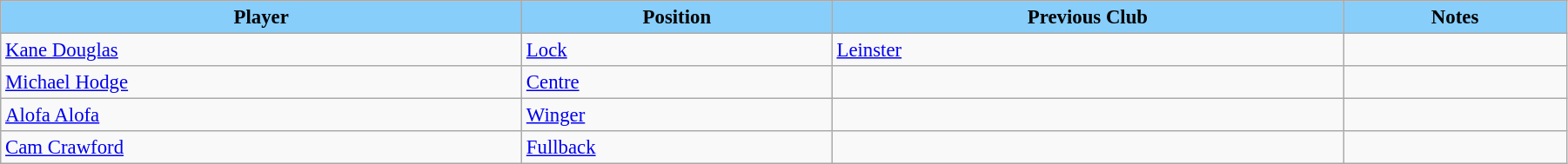<table class="wikitable" style="text-align:left; font-size:95%; width:95%;">
<tr>
<th style="background:#87CEFA;"><span>Player</span></th>
<th style="background:#87CEFA;"><span>Position</span></th>
<th style="background:#87CEFA;"><span>Previous Club</span></th>
<th style="background:#87CEFA;"><span>Notes</span></th>
</tr>
<tr>
<td><a href='#'>Kane Douglas</a></td>
<td><a href='#'>Lock</a></td>
<td> <a href='#'>Leinster</a></td>
<td></td>
</tr>
<tr>
<td><a href='#'>Michael Hodge</a></td>
<td><a href='#'>Centre</a></td>
<td></td>
<td></td>
</tr>
<tr>
<td><a href='#'>Alofa Alofa</a></td>
<td><a href='#'>Winger</a></td>
<td></td>
<td></td>
</tr>
<tr>
<td><a href='#'>Cam Crawford</a></td>
<td><a href='#'>Fullback</a></td>
<td></td>
<td></td>
</tr>
</table>
